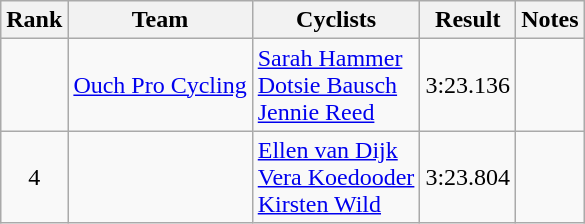<table class="wikitable sortable" style="text-align:center;">
<tr>
<th>Rank</th>
<th>Team</th>
<th class="unsortable">Cyclists</th>
<th>Result</th>
<th class="unsortable">Notes</th>
</tr>
<tr>
<td></td>
<td align="left"><a href='#'>Ouch Pro Cycling</a></td>
<td align="left"><a href='#'>Sarah Hammer</a><br><a href='#'>Dotsie Bausch</a><br><a href='#'>Jennie Reed</a></td>
<td>3:23.136</td>
<td></td>
</tr>
<tr>
<td>4</td>
<td align="left"></td>
<td align="left"><a href='#'>Ellen van Dijk</a><br><a href='#'>Vera Koedooder</a><br><a href='#'>Kirsten Wild</a></td>
<td>3:23.804</td>
<td></td>
</tr>
</table>
